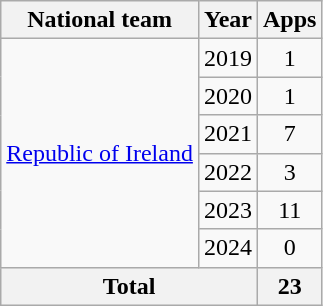<table class="sortable wikitable" style="text-align:center">
<tr>
<th scope="col">National team</th>
<th scope="col">Year</th>
<th !scope="col">Apps</th>
</tr>
<tr>
<td rowspan="6"><a href='#'>Republic of Ireland</a></td>
<td scope="row">2019</td>
<td>1</td>
</tr>
<tr>
<td scope="row">2020</td>
<td>1</td>
</tr>
<tr>
<td scope="row">2021</td>
<td>7</td>
</tr>
<tr>
<td scope="row">2022</td>
<td>3</td>
</tr>
<tr>
<td>2023</td>
<td>11</td>
</tr>
<tr>
<td>2024</td>
<td>0</td>
</tr>
<tr>
<th colspan="2">Total</th>
<th>23</th>
</tr>
</table>
